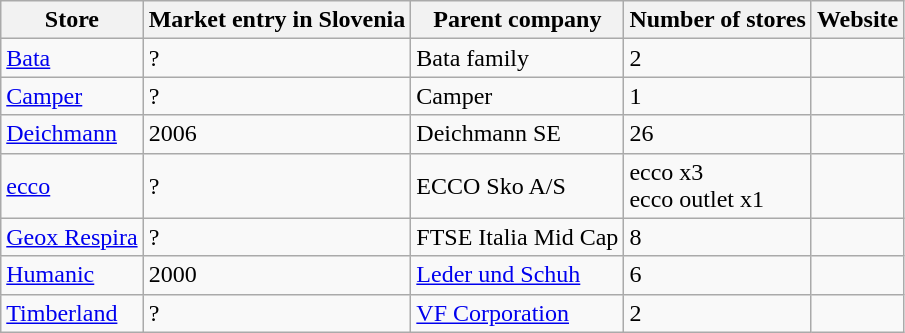<table class="wikitable sortable">
<tr>
<th>Store</th>
<th>Market entry in Slovenia</th>
<th>Parent company</th>
<th>Number of stores</th>
<th>Website</th>
</tr>
<tr>
<td><a href='#'>Bata</a></td>
<td>?</td>
<td>Bata family</td>
<td>2</td>
<td></td>
</tr>
<tr>
<td><a href='#'>Camper</a></td>
<td>?</td>
<td>Camper</td>
<td>1</td>
<td></td>
</tr>
<tr>
<td><a href='#'>Deichmann</a></td>
<td>2006</td>
<td>Deichmann SE</td>
<td>26</td>
<td></td>
</tr>
<tr>
<td><a href='#'>ecco</a></td>
<td>?</td>
<td>ECCO Sko A/S</td>
<td>ecco x3<br>ecco outlet x1</td>
<td></td>
</tr>
<tr>
<td><a href='#'>Geox Respira</a></td>
<td>?</td>
<td>FTSE Italia Mid Cap</td>
<td>8</td>
<td></td>
</tr>
<tr>
<td><a href='#'>Humanic</a></td>
<td>2000</td>
<td><a href='#'>Leder und Schuh</a></td>
<td>6</td>
<td></td>
</tr>
<tr>
<td><a href='#'>Timberland</a></td>
<td>?</td>
<td><a href='#'>VF Corporation</a></td>
<td>2</td>
<td></td>
</tr>
</table>
